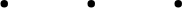<table>
<tr>
<td style="vertical-align:top; width:25%;"><br><ul><li></li></ul></td>
<td style="vertical-align:top; width:25%;"><br><ul><li></li></ul></td>
<td style="vertical-align:top; width:25%;"><br><ul><li></li></ul></td>
</tr>
</table>
